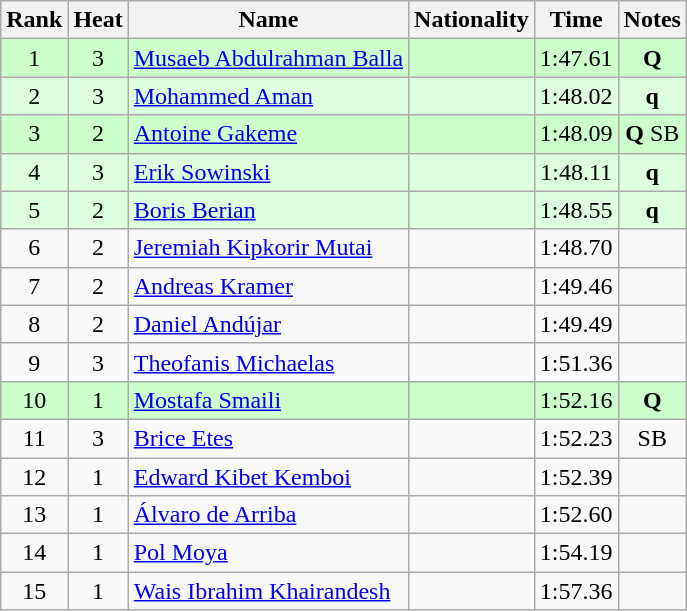<table class="wikitable sortable" style="text-align:center">
<tr>
<th>Rank</th>
<th>Heat</th>
<th>Name</th>
<th>Nationality</th>
<th>Time</th>
<th>Notes</th>
</tr>
<tr bgcolor=ccffcc>
<td>1</td>
<td>3</td>
<td align=left><a href='#'>Musaeb Abdulrahman Balla</a></td>
<td align=left></td>
<td>1:47.61</td>
<td><strong>Q</strong></td>
</tr>
<tr bgcolor=ddffdd>
<td>2</td>
<td>3</td>
<td align=left><a href='#'>Mohammed Aman</a></td>
<td align=left></td>
<td>1:48.02</td>
<td><strong>q</strong></td>
</tr>
<tr bgcolor=ccffcc>
<td>3</td>
<td>2</td>
<td align=left><a href='#'>Antoine Gakeme</a></td>
<td align=left></td>
<td>1:48.09</td>
<td><strong>Q</strong> SB</td>
</tr>
<tr bgcolor=ddffdd>
<td>4</td>
<td>3</td>
<td align=left><a href='#'>Erik Sowinski</a></td>
<td align=left></td>
<td>1:48.11</td>
<td><strong>q</strong></td>
</tr>
<tr bgcolor=ddffdd>
<td>5</td>
<td>2</td>
<td align=left><a href='#'>Boris Berian</a></td>
<td align=left></td>
<td>1:48.55</td>
<td><strong>q</strong></td>
</tr>
<tr>
<td>6</td>
<td>2</td>
<td align=left><a href='#'>Jeremiah Kipkorir Mutai</a></td>
<td align=left></td>
<td>1:48.70</td>
<td></td>
</tr>
<tr>
<td>7</td>
<td>2</td>
<td align=left><a href='#'>Andreas Kramer</a></td>
<td align=left></td>
<td>1:49.46</td>
<td></td>
</tr>
<tr>
<td>8</td>
<td>2</td>
<td align=left><a href='#'>Daniel Andújar</a></td>
<td align=left></td>
<td>1:49.49</td>
<td></td>
</tr>
<tr>
<td>9</td>
<td>3</td>
<td align=left><a href='#'>Theofanis Michaelas</a></td>
<td align=left></td>
<td>1:51.36</td>
<td></td>
</tr>
<tr bgcolor=ccffcc>
<td>10</td>
<td>1</td>
<td align=left><a href='#'>Mostafa Smaili</a></td>
<td align=left></td>
<td>1:52.16</td>
<td><strong>Q</strong></td>
</tr>
<tr>
<td>11</td>
<td>3</td>
<td align=left><a href='#'>Brice Etes</a></td>
<td align=left></td>
<td>1:52.23</td>
<td>SB</td>
</tr>
<tr>
<td>12</td>
<td>1</td>
<td align=left><a href='#'>Edward Kibet Kemboi</a></td>
<td align=left></td>
<td>1:52.39</td>
<td></td>
</tr>
<tr>
<td>13</td>
<td>1</td>
<td align=left><a href='#'>Álvaro de Arriba</a></td>
<td align=left></td>
<td>1:52.60</td>
<td></td>
</tr>
<tr>
<td>14</td>
<td>1</td>
<td align=left><a href='#'>Pol Moya</a></td>
<td align=left></td>
<td>1:54.19</td>
<td></td>
</tr>
<tr>
<td>15</td>
<td>1</td>
<td align=left><a href='#'>Wais Ibrahim Khairandesh</a></td>
<td align=left></td>
<td>1:57.36</td>
<td></td>
</tr>
</table>
